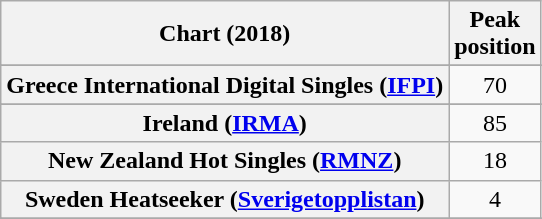<table class="wikitable sortable plainrowheaders" style="text-align:center">
<tr>
<th scope="col">Chart (2018)</th>
<th scope="col">Peak<br> position</th>
</tr>
<tr>
</tr>
<tr>
<th scope="row">Greece International Digital Singles (<a href='#'>IFPI</a>)</th>
<td>70</td>
</tr>
<tr>
</tr>
<tr>
<th scope="row">Ireland (<a href='#'>IRMA</a>)</th>
<td>85</td>
</tr>
<tr>
<th scope="row">New Zealand Hot Singles (<a href='#'>RMNZ</a>)</th>
<td>18</td>
</tr>
<tr>
<th scope="row">Sweden Heatseeker (<a href='#'>Sverigetopplistan</a>)</th>
<td>4</td>
</tr>
<tr>
</tr>
<tr>
</tr>
<tr>
</tr>
<tr>
</tr>
<tr>
</tr>
</table>
